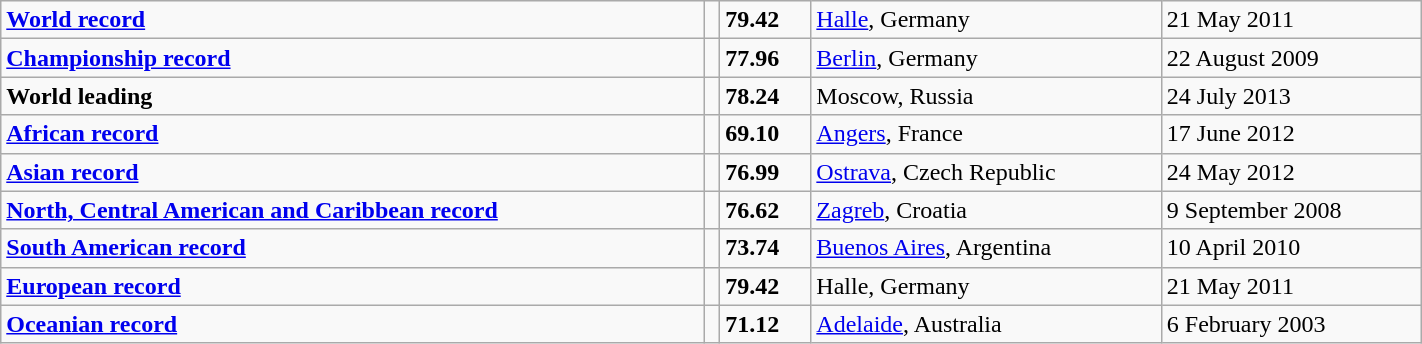<table class="wikitable" width=75%>
<tr>
<td><strong><a href='#'>World record</a></strong></td>
<td></td>
<td><strong>79.42</strong></td>
<td><a href='#'>Halle</a>, Germany</td>
<td>21 May 2011</td>
</tr>
<tr>
<td><strong><a href='#'>Championship record</a></strong></td>
<td></td>
<td><strong>77.96</strong></td>
<td><a href='#'>Berlin</a>, Germany</td>
<td>22 August 2009</td>
</tr>
<tr>
<td><strong>World leading</strong></td>
<td></td>
<td><strong>78.24</strong></td>
<td>Moscow, Russia</td>
<td>24 July 2013</td>
</tr>
<tr>
<td><strong><a href='#'>African record</a></strong></td>
<td></td>
<td><strong>69.10</strong></td>
<td><a href='#'>Angers</a>, France</td>
<td>17 June 2012</td>
</tr>
<tr>
<td><strong><a href='#'>Asian record</a></strong></td>
<td></td>
<td><strong>76.99</strong></td>
<td><a href='#'>Ostrava</a>, Czech Republic</td>
<td>24 May 2012</td>
</tr>
<tr>
<td><strong><a href='#'>North, Central American and Caribbean record</a></strong></td>
<td></td>
<td><strong>76.62</strong></td>
<td><a href='#'>Zagreb</a>, Croatia</td>
<td>9 September 2008</td>
</tr>
<tr>
<td><strong><a href='#'>South American record</a></strong></td>
<td></td>
<td><strong>73.74</strong></td>
<td><a href='#'>Buenos Aires</a>, Argentina</td>
<td>10 April 2010</td>
</tr>
<tr>
<td><strong><a href='#'>European record</a></strong></td>
<td></td>
<td><strong>79.42</strong></td>
<td>Halle, Germany</td>
<td>21 May 2011</td>
</tr>
<tr>
<td><strong><a href='#'>Oceanian record</a></strong></td>
<td></td>
<td><strong>71.12</strong></td>
<td><a href='#'>Adelaide</a>, Australia</td>
<td>6 February 2003</td>
</tr>
</table>
